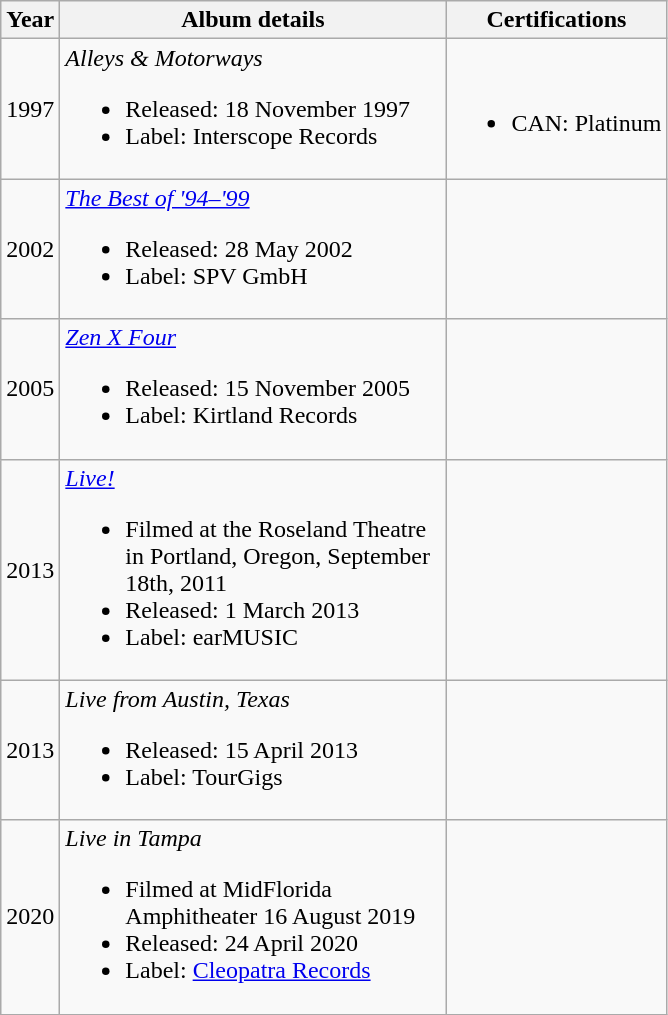<table class="wikitable">
<tr>
<th>Year</th>
<th width="250">Album details</th>
<th rowspan="1">Certifications</th>
</tr>
<tr>
<td>1997</td>
<td><em>Alleys & Motorways</em><br><ul><li>Released: 18 November 1997</li><li>Label: Interscope Records</li></ul></td>
<td><br><ul><li>CAN: Platinum</li></ul></td>
</tr>
<tr>
<td>2002</td>
<td><em><a href='#'>The Best of '94–'99</a></em><br><ul><li>Released: 28 May 2002</li><li>Label: SPV GmbH</li></ul></td>
<td></td>
</tr>
<tr>
<td>2005</td>
<td><em><a href='#'>Zen X Four</a></em><br><ul><li>Released: 15 November 2005</li><li>Label: Kirtland Records</li></ul></td>
<td></td>
</tr>
<tr>
<td>2013</td>
<td><em><a href='#'>Live!</a></em><br><ul><li>Filmed at the Roseland Theatre in Portland, Oregon, September 18th, 2011</li><li>Released: 1 March 2013</li><li>Label: earMUSIC</li></ul></td>
<td></td>
</tr>
<tr>
<td>2013</td>
<td><em>Live from Austin, Texas</em><br><ul><li>Released: 15 April 2013</li><li>Label: TourGigs</li></ul></td>
<td></td>
</tr>
<tr>
<td>2020</td>
<td><em>Live in Tampa</em><br><ul><li>Filmed at MidFlorida Amphitheater 16 August 2019</li><li>Released: 24 April 2020</li><li>Label: <a href='#'>Cleopatra Records</a></li></ul></td>
<td></td>
</tr>
</table>
